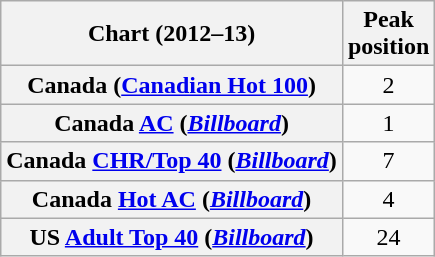<table class="wikitable sortable plainrowheaders" style="text-align:center">
<tr>
<th scope="col">Chart (2012–13)</th>
<th scope="col">Peak<br> position</th>
</tr>
<tr>
<th scope="row">Canada (<a href='#'>Canadian Hot 100</a>)</th>
<td>2</td>
</tr>
<tr>
<th scope="row">Canada <a href='#'>AC</a> (<em><a href='#'>Billboard</a></em>)</th>
<td>1</td>
</tr>
<tr>
<th scope="row">Canada <a href='#'>CHR/Top 40</a> (<em><a href='#'>Billboard</a></em>)</th>
<td>7</td>
</tr>
<tr>
<th scope="row">Canada <a href='#'>Hot AC</a> (<em><a href='#'>Billboard</a></em>)</th>
<td>4</td>
</tr>
<tr>
<th scope="row">US <a href='#'>Adult Top 40</a> (<em><a href='#'>Billboard</a></em>)</th>
<td>24</td>
</tr>
</table>
